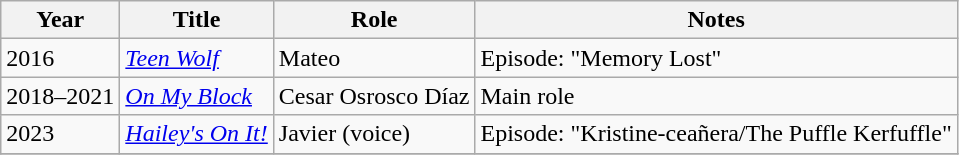<table class="wikitable sortable">
<tr>
<th>Year</th>
<th>Title</th>
<th>Role</th>
<th class="unsortable">Notes</th>
</tr>
<tr>
<td>2016</td>
<td><em><a href='#'>Teen Wolf</a></em></td>
<td>Mateo</td>
<td>Episode: "Memory Lost"</td>
</tr>
<tr>
<td>2018–2021</td>
<td><em><a href='#'>On My Block</a></em></td>
<td>Cesar Osrosco Díaz</td>
<td>Main role</td>
</tr>
<tr>
<td>2023</td>
<td><em><a href='#'>Hailey's On It!</a></em></td>
<td>Javier (voice)</td>
<td>Episode: "Kristine-ceañera/The Puffle Kerfuffle"</td>
</tr>
<tr>
</tr>
</table>
